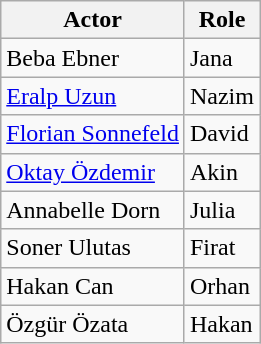<table class="wikitable">
<tr>
<th>Actor</th>
<th>Role</th>
</tr>
<tr>
<td>Beba Ebner</td>
<td>Jana</td>
</tr>
<tr>
<td><a href='#'>Eralp Uzun</a></td>
<td>Nazim</td>
</tr>
<tr>
<td><a href='#'>Florian Sonnefeld</a></td>
<td>David</td>
</tr>
<tr>
<td><a href='#'>Oktay Özdemir</a></td>
<td>Akin</td>
</tr>
<tr>
<td>Annabelle Dorn</td>
<td>Julia</td>
</tr>
<tr>
<td>Soner Ulutas</td>
<td>Firat</td>
</tr>
<tr>
<td>Hakan Can</td>
<td>Orhan</td>
</tr>
<tr>
<td>Özgür Özata</td>
<td>Hakan</td>
</tr>
</table>
